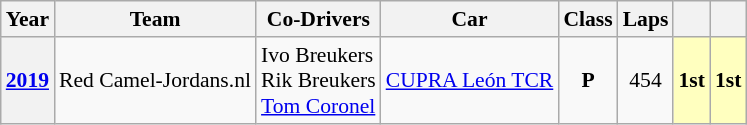<table class="wikitable" style="text-align:center; font-size:90%">
<tr>
<th>Year</th>
<th>Team</th>
<th>Co-Drivers</th>
<th>Car</th>
<th>Class</th>
<th>Laps</th>
<th></th>
<th></th>
</tr>
<tr>
<th><a href='#'>2019</a></th>
<td align="left"> Red Camel-Jordans.nl</td>
<td align="left"> Ivo Breukers<br> Rik Breukers<br> <a href='#'>Tom Coronel</a></td>
<td align="left"><a href='#'>CUPRA León TCR</a></td>
<td><strong><span>P</span></strong></td>
<td>454</td>
<td style="background:#FFFFBF;"><strong>1st</strong></td>
<td style="background:#FFFFBF;"><strong>1st</strong></td>
</tr>
</table>
